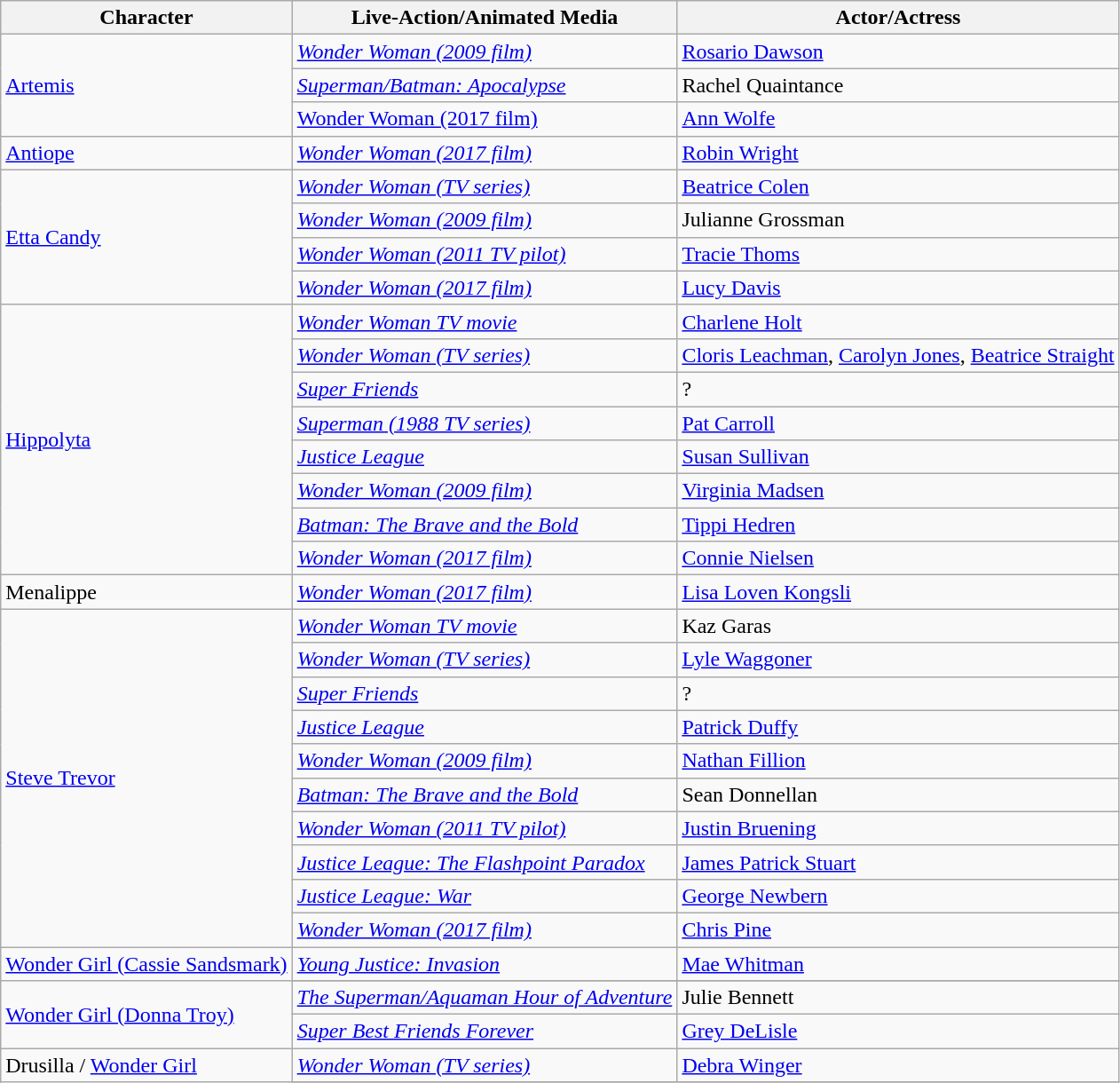<table class="wikitable">
<tr>
<th>Character</th>
<th>Live-Action/Animated Media</th>
<th>Actor/Actress</th>
</tr>
<tr>
<td rowspan="3"><a href='#'>Artemis</a></td>
<td><em><a href='#'>Wonder Woman (2009 film)</a></em></td>
<td><a href='#'>Rosario Dawson</a></td>
</tr>
<tr>
<td><em><a href='#'>Superman/Batman: Apocalypse</a></em></td>
<td>Rachel Quaintance</td>
</tr>
<tr>
<td><a href='#'>Wonder Woman (2017 film)</a></td>
<td><a href='#'>Ann Wolfe</a></td>
</tr>
<tr>
<td rowspan-3><a href='#'>Antiope</a></td>
<td><em><a href='#'>Wonder Woman (2017 film)</a></em></td>
<td><a href='#'>Robin Wright</a></td>
</tr>
<tr>
<td rowspan=4><a href='#'>Etta Candy</a></td>
<td><em><a href='#'>Wonder Woman (TV series)</a></em></td>
<td><a href='#'>Beatrice Colen</a></td>
</tr>
<tr>
<td><em><a href='#'>Wonder Woman (2009 film)</a></em></td>
<td>Julianne Grossman</td>
</tr>
<tr>
<td><em><a href='#'>Wonder Woman (2011 TV pilot)</a></em></td>
<td><a href='#'>Tracie Thoms</a></td>
</tr>
<tr>
<td><em><a href='#'>Wonder Woman (2017 film)</a></em></td>
<td><a href='#'>Lucy Davis</a></td>
</tr>
<tr>
<td rowspan=8><a href='#'>Hippolyta</a></td>
<td><em><a href='#'>Wonder Woman TV movie</a></em></td>
<td><a href='#'>Charlene Holt</a></td>
</tr>
<tr>
<td><em><a href='#'>Wonder Woman (TV series)</a></em></td>
<td><a href='#'>Cloris Leachman</a>, <a href='#'>Carolyn Jones</a>, <a href='#'>Beatrice Straight</a></td>
</tr>
<tr>
<td><em><a href='#'>Super Friends</a></em></td>
<td>?</td>
</tr>
<tr>
<td><em><a href='#'>Superman (1988 TV series)</a></em></td>
<td><a href='#'>Pat Carroll</a></td>
</tr>
<tr>
<td><em><a href='#'>Justice League</a></em></td>
<td><a href='#'>Susan Sullivan</a></td>
</tr>
<tr>
<td><em><a href='#'>Wonder Woman (2009 film)</a></em></td>
<td><a href='#'>Virginia Madsen</a></td>
</tr>
<tr>
<td><em><a href='#'>Batman: The Brave and the Bold</a></em></td>
<td><a href='#'>Tippi Hedren</a></td>
</tr>
<tr>
<td><em><a href='#'>Wonder Woman (2017 film)</a></em></td>
<td><a href='#'>Connie Nielsen</a></td>
</tr>
<tr>
<td rowspan - 3>Menalippe</td>
<td><em><a href='#'>Wonder Woman (2017 film)</a></em></td>
<td><a href='#'>Lisa Loven Kongsli</a></td>
</tr>
<tr>
<td rowspan=10><a href='#'>Steve Trevor</a></td>
<td><em><a href='#'>Wonder Woman TV movie</a></em></td>
<td>Kaz Garas</td>
</tr>
<tr>
<td><em><a href='#'>Wonder Woman (TV series)</a></em></td>
<td><a href='#'>Lyle Waggoner</a></td>
</tr>
<tr>
<td><em><a href='#'>Super Friends</a></em></td>
<td>?</td>
</tr>
<tr>
<td><em><a href='#'>Justice League</a></em></td>
<td><a href='#'>Patrick Duffy</a></td>
</tr>
<tr>
<td><em><a href='#'>Wonder Woman (2009 film)</a></em></td>
<td><a href='#'>Nathan Fillion</a></td>
</tr>
<tr>
<td><em><a href='#'>Batman: The Brave and the Bold</a></em></td>
<td>Sean Donnellan</td>
</tr>
<tr>
<td><em><a href='#'>Wonder Woman (2011 TV pilot)</a></em></td>
<td><a href='#'>Justin Bruening</a></td>
</tr>
<tr>
<td><em><a href='#'>Justice League: The Flashpoint Paradox</a></em></td>
<td><a href='#'>James Patrick Stuart</a></td>
</tr>
<tr>
<td><em><a href='#'>Justice League: War</a></em></td>
<td><a href='#'>George Newbern</a></td>
</tr>
<tr>
<td><em><a href='#'>Wonder Woman (2017 film)</a></em></td>
<td><a href='#'>Chris Pine</a></td>
</tr>
<tr>
<td rowspan-3><a href='#'>Wonder Girl (Cassie Sandsmark)</a></td>
<td><em><a href='#'>Young Justice: Invasion</a></em></td>
<td><a href='#'>Mae Whitman</a></td>
</tr>
<tr>
<td rowspan=3><a href='#'>Wonder Girl (Donna Troy)</a></td>
</tr>
<tr>
<td><em><a href='#'>The Superman/Aquaman Hour of Adventure</a></em></td>
<td>Julie Bennett</td>
</tr>
<tr>
<td><em><a href='#'>Super Best Friends Forever</a></em></td>
<td><a href='#'>Grey DeLisle</a></td>
</tr>
<tr>
<td rowspan=3>Drusilla / <a href='#'>Wonder Girl</a></td>
<td><em><a href='#'>Wonder Woman (TV series)</a></em></td>
<td><a href='#'>Debra Winger</a></td>
</tr>
<tr>
</tr>
</table>
